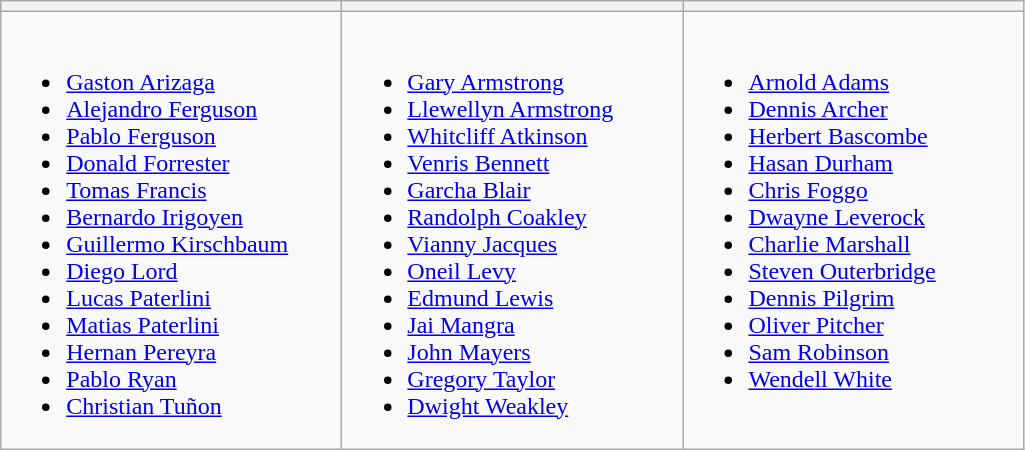<table class="wikitable">
<tr>
<th width=220></th>
<th width=220></th>
<th width=220></th>
</tr>
<tr>
<td valign=top><br><ul><li><a href='#'>Gaston Arizaga</a></li><li><a href='#'>Alejandro Ferguson</a></li><li><a href='#'>Pablo Ferguson</a></li><li><a href='#'>Donald Forrester</a></li><li><a href='#'>Tomas Francis</a></li><li><a href='#'>Bernardo Irigoyen</a></li><li><a href='#'>Guillermo Kirschbaum</a></li><li><a href='#'>Diego Lord</a></li><li><a href='#'>Lucas Paterlini</a></li><li><a href='#'>Matias Paterlini</a></li><li><a href='#'>Hernan Pereyra</a></li><li><a href='#'>Pablo Ryan</a></li><li><a href='#'>Christian Tuñon</a></li></ul></td>
<td valign=top><br><ul><li><a href='#'>Gary Armstrong</a></li><li><a href='#'>Llewellyn Armstrong</a></li><li><a href='#'>Whitcliff Atkinson</a></li><li><a href='#'>Venris Bennett</a></li><li><a href='#'>Garcha Blair</a></li><li><a href='#'>Randolph Coakley</a></li><li><a href='#'>Vianny Jacques</a></li><li><a href='#'>Oneil Levy</a></li><li><a href='#'>Edmund Lewis</a></li><li><a href='#'>Jai Mangra</a></li><li><a href='#'>John Mayers</a></li><li><a href='#'>Gregory Taylor</a></li><li><a href='#'>Dwight Weakley</a></li></ul></td>
<td valign=top><br><ul><li><a href='#'>Arnold Adams</a></li><li><a href='#'>Dennis Archer</a></li><li><a href='#'>Herbert Bascombe</a></li><li><a href='#'>Hasan Durham</a></li><li><a href='#'>Chris Foggo</a></li><li><a href='#'>Dwayne Leverock</a></li><li><a href='#'>Charlie Marshall</a></li><li><a href='#'>Steven Outerbridge</a></li><li><a href='#'>Dennis Pilgrim</a></li><li><a href='#'>Oliver Pitcher</a></li><li><a href='#'>Sam Robinson</a></li><li><a href='#'>Wendell White</a></li></ul></td>
</tr>
</table>
